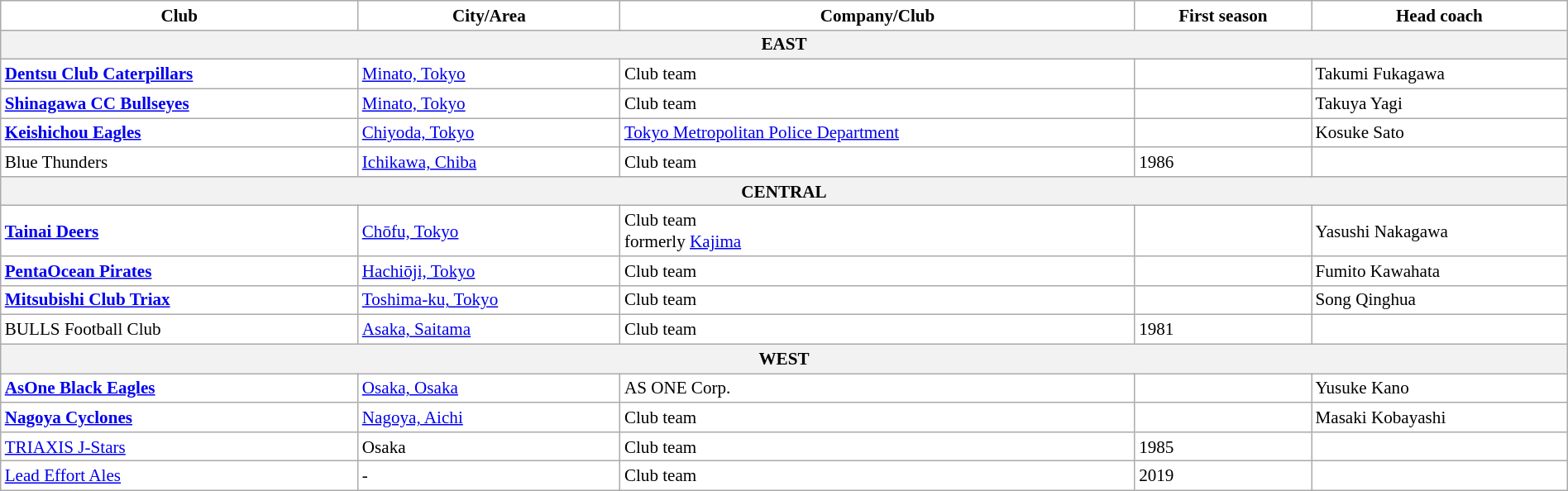<table class="wikitable plainrowheaders" style="width:100%; font-size:88%;background:white;">
<tr>
<th style=background:white scope="col">Club</th>
<th style=background:white scope="col">City/Area</th>
<th style=background:white scope="col">Company/Club</th>
<th style=background:white scope="col">First season</th>
<th style=background:white scope="col">Head coach</th>
</tr>
<tr>
<th colspan="5">EAST</th>
</tr>
<tr>
<td><strong><a href='#'>Dentsu Club Caterpillars</a></strong></td>
<td><a href='#'>Minato, Tokyo</a></td>
<td>Club team</td>
<td></td>
<td>Takumi Fukagawa</td>
</tr>
<tr>
<td><strong><a href='#'>Shinagawa CC Bullseyes</a></strong></td>
<td><a href='#'>Minato, Tokyo</a></td>
<td>Club team</td>
<td></td>
<td>Takuya Yagi</td>
</tr>
<tr>
<td><strong><a href='#'>Keishichou Eagles</a></strong></td>
<td><a href='#'>Chiyoda, Tokyo</a></td>
<td><a href='#'>Tokyo Metropolitan Police Department</a></td>
<td></td>
<td>Kosuke Sato</td>
</tr>
<tr>
<td>Blue Thunders</td>
<td><a href='#'>Ichikawa, Chiba</a></td>
<td>Club team</td>
<td>1986</td>
<td></td>
</tr>
<tr>
<th colspan="5">CENTRAL</th>
</tr>
<tr>
<td><strong><a href='#'>Tainai Deers</a></strong></td>
<td><a href='#'>Chōfu, Tokyo</a></td>
<td>Club team<br>formerly <a href='#'>Kajima</a></td>
<td></td>
<td>Yasushi Nakagawa</td>
</tr>
<tr>
<td><strong><a href='#'>PentaOcean Pirates</a></strong></td>
<td><a href='#'>Hachiōji, Tokyo</a></td>
<td>Club team</td>
<td></td>
<td>Fumito Kawahata</td>
</tr>
<tr>
<td><strong><a href='#'>Mitsubishi Club Triax</a></strong></td>
<td><a href='#'>Toshima-ku, Tokyo</a></td>
<td>Club team</td>
<td></td>
<td>Song Qinghua</td>
</tr>
<tr>
<td>BULLS Football Club</td>
<td><a href='#'>Asaka, Saitama</a></td>
<td>Club team</td>
<td>1981</td>
<td></td>
</tr>
<tr>
<th colspan="5">WEST</th>
</tr>
<tr>
<td><strong><a href='#'>AsOne Black Eagles</a></strong></td>
<td><a href='#'>Osaka, Osaka</a></td>
<td>AS ONE Corp.</td>
<td></td>
<td>Yusuke Kano</td>
</tr>
<tr>
<td><strong><a href='#'>Nagoya Cyclones</a></strong></td>
<td><a href='#'>Nagoya, Aichi</a></td>
<td>Club team</td>
<td></td>
<td>Masaki Kobayashi</td>
</tr>
<tr>
<td><a href='#'>TRIAXIS J-Stars</a></td>
<td>Osaka</td>
<td>Club team</td>
<td>1985</td>
<td></td>
</tr>
<tr>
<td><a href='#'>Lead Effort Ales</a></td>
<td>-</td>
<td>Club team</td>
<td>2019</td>
<td></td>
</tr>
</table>
